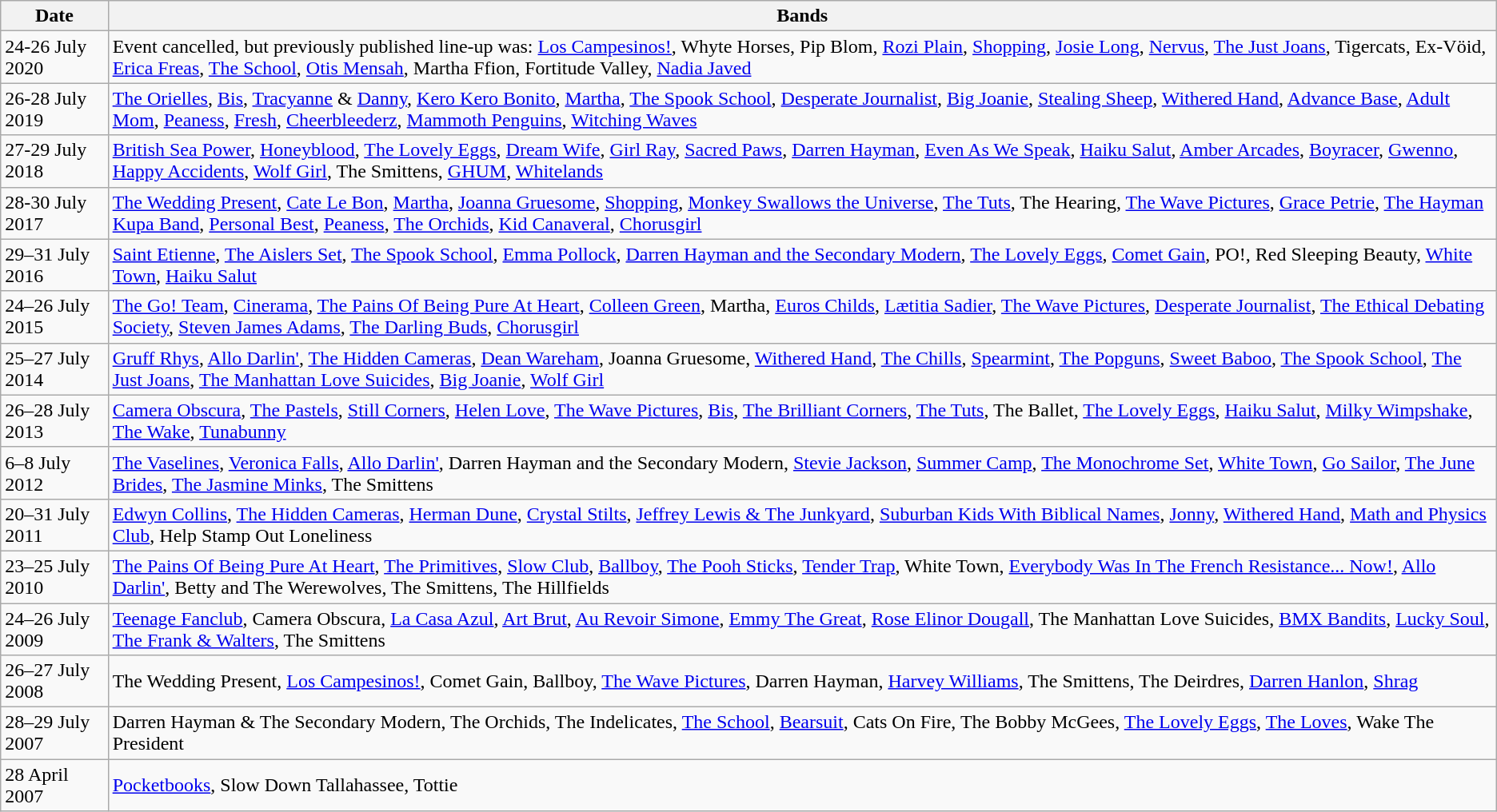<table class="wikitable">
<tr>
<th>Date</th>
<th>Bands</th>
</tr>
<tr>
<td>24-26 July 2020</td>
<td>Event cancelled, but previously published line-up was: <a href='#'>Los Campesinos!</a>, Whyte Horses, Pip Blom, <a href='#'>Rozi Plain</a>, <a href='#'>Shopping</a>, <a href='#'>Josie Long</a>, <a href='#'>Nervus</a>, <a href='#'>The Just Joans</a>, Tigercats, Ex-Vöid, <a href='#'>Erica Freas</a>, <a href='#'>The School</a>, <a href='#'>Otis Mensah</a>, Martha Ffion, Fortitude Valley, <a href='#'>Nadia Javed</a></td>
</tr>
<tr>
<td>26-28 July 2019</td>
<td><a href='#'>The Orielles</a>, <a href='#'>Bis</a>, <a href='#'>Tracyanne</a> & <a href='#'>Danny</a>, <a href='#'>Kero Kero Bonito</a>, <a href='#'>Martha</a>, <a href='#'>The Spook School</a>, <a href='#'>Desperate Journalist</a>, <a href='#'>Big Joanie</a>, <a href='#'>Stealing Sheep</a>, <a href='#'>Withered Hand</a>, <a href='#'>Advance Base</a>, <a href='#'>Adult Mom</a>, <a href='#'>Peaness</a>, <a href='#'>Fresh</a>, <a href='#'>Cheerbleederz</a>, <a href='#'>Mammoth Penguins</a>, <a href='#'>Witching Waves</a></td>
</tr>
<tr>
<td>27-29 July 2018</td>
<td><a href='#'>British Sea Power</a>, <a href='#'>Honeyblood</a>, <a href='#'>The Lovely Eggs</a>, <a href='#'>Dream Wife</a>, <a href='#'>Girl Ray</a>, <a href='#'>Sacred Paws</a>, <a href='#'>Darren Hayman</a>, <a href='#'>Even As We Speak</a>, <a href='#'>Haiku Salut</a>, <a href='#'>Amber Arcades</a>, <a href='#'>Boyracer</a>, <a href='#'>Gwenno</a>, <a href='#'>Happy Accidents</a>, <a href='#'>Wolf Girl</a>, The Smittens, <a href='#'>GHUM</a>, <a href='#'>Whitelands</a></td>
</tr>
<tr>
<td>28-30 July 2017</td>
<td><a href='#'>The Wedding Present</a>, <a href='#'>Cate Le Bon</a>, <a href='#'>Martha</a>, <a href='#'>Joanna Gruesome</a>, <a href='#'>Shopping</a>, <a href='#'>Monkey Swallows the Universe</a>, <a href='#'>The Tuts</a>, The Hearing, <a href='#'>The Wave Pictures</a>, <a href='#'>Grace Petrie</a>, <a href='#'>The Hayman Kupa Band</a>, <a href='#'>Personal Best</a>, <a href='#'>Peaness</a>, <a href='#'>The Orchids</a>, <a href='#'>Kid Canaveral</a>, <a href='#'>Chorusgirl</a></td>
</tr>
<tr>
<td>29–31 July 2016</td>
<td><a href='#'>Saint Etienne</a>, <a href='#'>The Aislers Set</a>, <a href='#'>The Spook School</a>, <a href='#'>Emma Pollock</a>, <a href='#'>Darren Hayman and the Secondary Modern</a>, <a href='#'>The Lovely Eggs</a>, <a href='#'>Comet Gain</a>, PO!, Red Sleeping Beauty, <a href='#'>White Town</a>, <a href='#'>Haiku Salut</a></td>
</tr>
<tr>
<td>24–26 July 2015</td>
<td><a href='#'>The Go! Team</a>, <a href='#'>Cinerama</a>, <a href='#'>The Pains Of Being Pure At Heart</a>, <a href='#'>Colleen Green</a>, Martha, <a href='#'>Euros Childs</a>, <a href='#'>Lætitia Sadier</a>, <a href='#'>The Wave Pictures</a>, <a href='#'>Desperate Journalist</a>, <a href='#'>The Ethical Debating Society</a>, <a href='#'>Steven James Adams</a>, <a href='#'>The Darling Buds</a>, <a href='#'>Chorusgirl</a></td>
</tr>
<tr>
<td>25–27 July 2014</td>
<td><a href='#'>Gruff Rhys</a>, <a href='#'>Allo Darlin'</a>, <a href='#'>The Hidden Cameras</a>, <a href='#'>Dean Wareham</a>, Joanna Gruesome, <a href='#'>Withered Hand</a>, <a href='#'>The Chills</a>, <a href='#'>Spearmint</a>, <a href='#'>The Popguns</a>, <a href='#'>Sweet Baboo</a>, <a href='#'>The Spook School</a>, <a href='#'>The Just Joans</a>, <a href='#'>The Manhattan Love Suicides</a>, <a href='#'>Big Joanie</a>, <a href='#'>Wolf Girl</a></td>
</tr>
<tr>
<td>26–28 July 2013</td>
<td><a href='#'>Camera Obscura</a>, <a href='#'>The Pastels</a>, <a href='#'>Still Corners</a>, <a href='#'>Helen Love</a>, <a href='#'>The Wave Pictures</a>, <a href='#'>Bis</a>, <a href='#'>The Brilliant Corners</a>, <a href='#'>The Tuts</a>, The Ballet, <a href='#'>The Lovely Eggs</a>, <a href='#'>Haiku Salut</a>, <a href='#'>Milky Wimpshake</a>, <a href='#'>The Wake</a>, <a href='#'>Tunabunny</a></td>
</tr>
<tr>
<td>6–8 July 2012</td>
<td><a href='#'>The Vaselines</a>, <a href='#'>Veronica Falls</a>, <a href='#'>Allo Darlin'</a>, Darren Hayman and the Secondary Modern, <a href='#'>Stevie Jackson</a>, <a href='#'>Summer Camp</a>, <a href='#'>The Monochrome Set</a>, <a href='#'>White Town</a>, <a href='#'>Go Sailor</a>, <a href='#'>The June Brides</a>, <a href='#'>The Jasmine Minks</a>, The Smittens</td>
</tr>
<tr>
<td>20–31 July 2011</td>
<td><a href='#'>Edwyn Collins</a>, <a href='#'>The Hidden Cameras</a>, <a href='#'>Herman Dune</a>, <a href='#'>Crystal Stilts</a>, <a href='#'>Jeffrey Lewis & The Junkyard</a>, <a href='#'>Suburban Kids With Biblical Names</a>, <a href='#'>Jonny</a>, <a href='#'>Withered Hand</a>, <a href='#'>Math and Physics Club</a>, Help Stamp Out Loneliness</td>
</tr>
<tr>
<td>23–25 July 2010</td>
<td><a href='#'>The Pains Of Being Pure At Heart</a>, <a href='#'>The Primitives</a>, <a href='#'>Slow Club</a>, <a href='#'>Ballboy</a>, <a href='#'>The Pooh Sticks</a>, <a href='#'>Tender Trap</a>, White Town, <a href='#'>Everybody Was In The French Resistance... Now!</a>, <a href='#'>Allo Darlin'</a>, Betty and The Werewolves, The Smittens, The Hillfields</td>
</tr>
<tr>
<td>24–26 July 2009</td>
<td><a href='#'>Teenage Fanclub</a>, Camera Obscura, <a href='#'>La Casa Azul</a>, <a href='#'>Art Brut</a>, <a href='#'>Au Revoir Simone</a>, <a href='#'>Emmy The Great</a>, <a href='#'>Rose Elinor Dougall</a>, The Manhattan Love Suicides, <a href='#'>BMX Bandits</a>, <a href='#'>Lucky Soul</a>, <a href='#'>The Frank & Walters</a>, The Smittens</td>
</tr>
<tr>
<td>26–27 July 2008</td>
<td>The Wedding Present, <a href='#'>Los Campesinos!</a>, Comet Gain, Ballboy, <a href='#'>The Wave Pictures</a>, Darren Hayman, <a href='#'>Harvey Williams</a>, The Smittens, The Deirdres, <a href='#'>Darren Hanlon</a>, <a href='#'>Shrag</a></td>
</tr>
<tr>
<td>28–29 July 2007</td>
<td>Darren Hayman & The Secondary Modern, The Orchids, The Indelicates, <a href='#'>The School</a>, <a href='#'>Bearsuit</a>, Cats On Fire, The Bobby McGees, <a href='#'>The Lovely Eggs</a>, <a href='#'>The Loves</a>, Wake The President</td>
</tr>
<tr>
<td>28 April 2007</td>
<td><a href='#'>Pocketbooks</a>, Slow Down Tallahassee, Tottie</td>
</tr>
</table>
